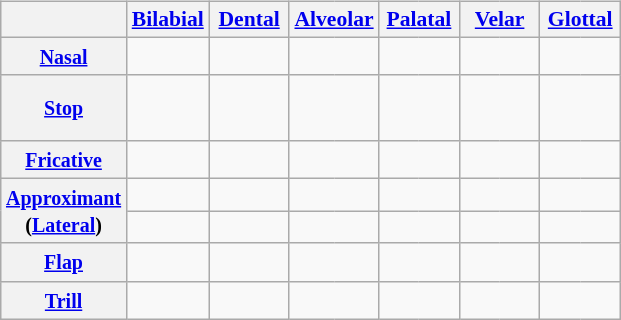<table style="align:center; width:60%; margin: 1em auto 1em auto">
<tr style="vertical-align: top;">
<td><br><table class="wikitable" style="text-align: center;">
<tr style="font-size: 90%;">
<th></th>
<th colspan="2"><a href='#'>Bilabial</a></th>
<th colspan="2"><a href='#'>Dental</a></th>
<th colspan="2"><a href='#'>Alveolar</a></th>
<th colspan="2"><a href='#'>Palatal</a></th>
<th colspan="2"><a href='#'>Velar</a></th>
<th colspan="2"><a href='#'>Glottal</a></th>
</tr>
<tr>
<th><small><a href='#'>Nasal</a></small></th>
<td width=20px style="border-right: 0;"></td>
<td width=20px style="border-left: 0;"></td>
<td colspan="2"></td>
<td width=20px style="border-right: 0;"></td>
<td width=20px style="border-left: 0;"></td>
<td colspan="2"></td>
<td width=20px style="border-right: 0;"></td>
<td width=20px style="border-left: 0;"></td>
<td colspan="2"></td>
</tr>
<tr>
<th><small><a href='#'>Stop</a></small></th>
<td style="border-right: 0;"><br></td>
<td style="border-left: 0;"><br> </td>
<td colspan="2"></td>
<td style="border-right: 0;"><br></td>
<td style="border-left: 0;"><br> </td>
<td colspan="2"></td>
<td style="border-right: 0;"><br></td>
<td style="border-left: 0;"><br> </td>
<td width=20px style="border-right: 0;"><br> </td>
<td width=20px style="border-left: 0;"></td>
</tr>
<tr>
<th><small><a href='#'>Fricative</a></small></th>
<td colspan="2"></td>
<td width=20px style="border-right: 0;"></td>
<td width=20px style="border-left: 0;"></td>
<td style="border-right: 0;"></td>
<td style="border-left: 0;"></td>
<td colspan="2"></td>
<td colspan="2"></td>
<td colspan="2"></td>
</tr>
<tr>
<th rowspan="2"><small><a href='#'>Approximant</a><br>(<a href='#'>Lateral</a>)</small></th>
<td colspan="2"></td>
<td colspan="2"></td>
<td colspan="2"></td>
<td width=20px style="border-right: 0;"></td>
<td width=20px style="border-left: 0;"></td>
<td style="border-right: 0;"></td>
<td style="border-left: 0;"></td>
<td colspan="2"></td>
</tr>
<tr>
<td colspan="2"></td>
<td colspan="2"></td>
<td style="border-right: 0;"></td>
<td style="border-left: 0;"></td>
<td colspan="2"></td>
<td colspan="2"></td>
<td colspan="2"></td>
</tr>
<tr>
<th><small><a href='#'>Flap</a></small></th>
<td colspan="2"></td>
<td colspan="2"></td>
<td style="border-right: 0;"></td>
<td style="border-left: 0;"></td>
<td colspan="2"></td>
<td colspan="2"></td>
<td colspan="2"></td>
</tr>
<tr>
<th><small><a href='#'>Trill</a></small></th>
<td colspan="2"></td>
<td colspan="2"></td>
<td style="border-right: 0;"></td>
<td style="border-left: 0;"></td>
<td colspan="2"></td>
<td colspan="2"></td>
<td colspan="2"></td>
</tr>
</table>
</td>
</tr>
</table>
